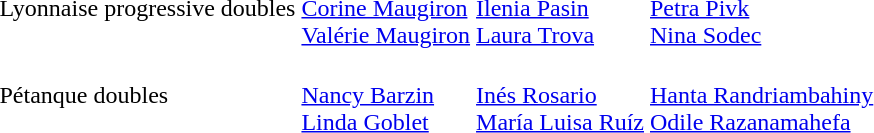<table>
<tr>
<td>Lyonnaise progressive doubles<br></td>
<td><br><a href='#'>Corine Maugiron</a><br><a href='#'>Valérie Maugiron</a></td>
<td><br><a href='#'>Ilenia Pasin</a><br><a href='#'>Laura Trova</a></td>
<td><br><a href='#'>Petra Pivk</a><br><a href='#'>Nina Sodec</a></td>
</tr>
<tr>
<td>Pétanque doubles<br></td>
<td><br><a href='#'>Nancy Barzin</a><br><a href='#'>Linda Goblet</a></td>
<td><br><a href='#'>Inés Rosario</a><br><a href='#'>María Luisa Ruíz</a></td>
<td><br><a href='#'>Hanta Randriambahiny</a><br><a href='#'>Odile Razanamahefa</a></td>
</tr>
</table>
